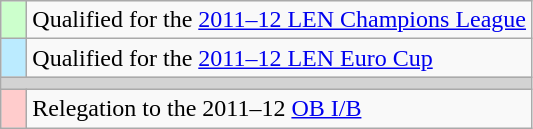<table class="wikitable" style="text-align: left;">
<tr>
<td width=10px bgcolor=#ccffcc></td>
<td>Qualified for the <a href='#'>2011–12 LEN Champions League</a></td>
</tr>
<tr>
<td width=10px bgcolor=#bbebff></td>
<td>Qualified for the <a href='#'>2011–12 LEN Euro Cup</a></td>
</tr>
<tr>
<td colspan=2 height=1px bgcolor=lightgrey></td>
</tr>
<tr>
<td width=10px bgcolor=#ffcccc></td>
<td>Relegation to the 2011–12 <a href='#'>OB I/B</a></td>
</tr>
</table>
